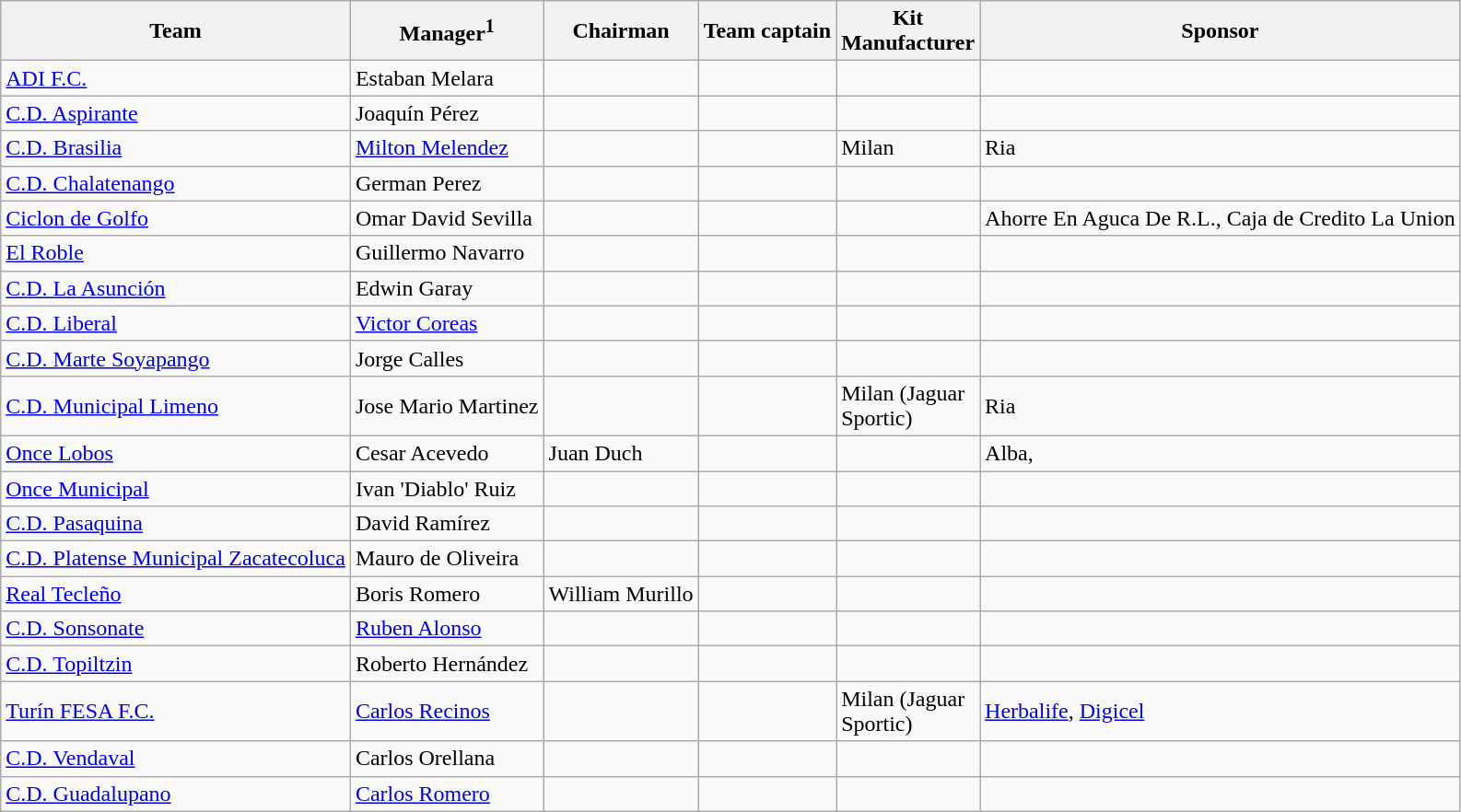<table class="wikitable sortable" style="text-align: left;">
<tr>
<th>Team</th>
<th>Manager<sup>1</sup></th>
<th>Chairman</th>
<th>Team captain</th>
<th width=40>Kit Manufacturer</th>
<th>Sponsor</th>
</tr>
<tr>
<td><a href='#'>ADI F.C.</a></td>
<td> Estaban Melara</td>
<td></td>
<td></td>
<td></td>
<td></td>
</tr>
<tr>
<td><a href='#'>C.D. Aspirante</a></td>
<td> Joaquín Pérez</td>
<td></td>
<td></td>
<td></td>
<td></td>
</tr>
<tr>
<td><a href='#'>C.D. Brasilia</a></td>
<td> <a href='#'>Milton Melendez</a></td>
<td></td>
<td></td>
<td>Milan</td>
<td>Ria</td>
</tr>
<tr>
<td><a href='#'>C.D. Chalatenango</a></td>
<td> German Perez</td>
<td></td>
<td></td>
<td></td>
<td></td>
</tr>
<tr>
<td><a href='#'>Ciclon de Golfo</a></td>
<td> Omar David Sevilla</td>
<td></td>
<td></td>
<td></td>
<td>Ahorre En Aguca De R.L., Caja de Credito La Union</td>
</tr>
<tr>
<td><a href='#'>El Roble</a></td>
<td> Guillermo Navarro</td>
<td></td>
<td></td>
<td></td>
<td></td>
</tr>
<tr>
<td><a href='#'>C.D. La Asunción</a></td>
<td> Edwin Garay</td>
<td></td>
<td></td>
<td></td>
<td></td>
</tr>
<tr>
<td><a href='#'>C.D. Liberal</a></td>
<td> <a href='#'>Victor Coreas</a></td>
<td></td>
<td></td>
<td></td>
<td></td>
</tr>
<tr>
<td><a href='#'>C.D. Marte Soyapango</a></td>
<td> Jorge Calles</td>
<td></td>
<td></td>
<td></td>
<td></td>
</tr>
<tr>
<td><a href='#'>C.D. Municipal Limeno</a></td>
<td> Jose Mario Martinez</td>
<td></td>
<td></td>
<td>Milan (Jaguar Sportic)</td>
<td>Ria</td>
</tr>
<tr>
<td><a href='#'>Once Lobos</a></td>
<td> Cesar Acevedo</td>
<td> Juan Duch</td>
<td></td>
<td></td>
<td>Alba,</td>
</tr>
<tr>
<td><a href='#'>Once Municipal</a></td>
<td>  Ivan 'Diablo' Ruiz</td>
<td></td>
<td></td>
<td></td>
<td></td>
</tr>
<tr>
<td><a href='#'>C.D. Pasaquina</a></td>
<td> David Ramírez</td>
<td></td>
<td></td>
<td></td>
<td></td>
</tr>
<tr>
<td><a href='#'>C.D. Platense Municipal Zacatecoluca</a></td>
<td> Mauro de Oliveira</td>
<td></td>
<td></td>
<td></td>
<td></td>
</tr>
<tr>
<td><a href='#'>Real Tecleño</a></td>
<td> Boris Romero</td>
<td> William Murillo</td>
<td></td>
<td></td>
<td></td>
</tr>
<tr>
<td><a href='#'>C.D. Sonsonate</a></td>
<td> <a href='#'>Ruben Alonso</a></td>
<td></td>
<td></td>
<td></td>
<td></td>
</tr>
<tr>
<td><a href='#'>C.D. Topiltzin</a></td>
<td> Roberto Hernández</td>
<td></td>
<td></td>
<td></td>
<td></td>
</tr>
<tr>
<td><a href='#'>Turín FESA F.C.</a></td>
<td> <a href='#'>Carlos Recinos</a></td>
<td></td>
<td></td>
<td>Milan (Jaguar Sportic)</td>
<td><a href='#'>Herbalife</a>, <a href='#'>Digicel</a></td>
</tr>
<tr>
<td><a href='#'>C.D. Vendaval</a></td>
<td> Carlos Orellana</td>
<td></td>
<td></td>
<td></td>
<td></td>
</tr>
<tr>
<td><a href='#'>C.D. Guadalupano</a></td>
<td> <a href='#'>Carlos Romero</a></td>
<td></td>
<td></td>
<td></td>
<td></td>
</tr>
</table>
